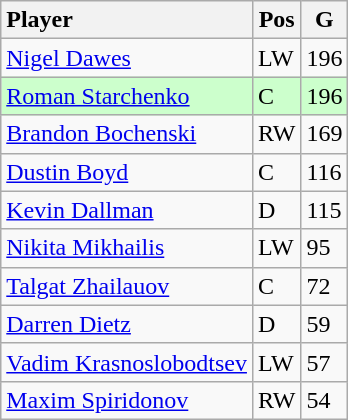<table class="wikitable">
<tr>
<th style="text-align:left;">Player</th>
<th>Pos</th>
<th>G</th>
</tr>
<tr>
<td align="left"><a href='#'>Nigel Dawes</a></td>
<td>LW</td>
<td>196</td>
</tr>
<tr bgcolor="#cfc">
<td align="left"><a href='#'>Roman Starchenko</a></td>
<td>C</td>
<td>196</td>
</tr>
<tr>
<td align="left"><a href='#'>Brandon Bochenski</a></td>
<td>RW</td>
<td>169</td>
</tr>
<tr>
<td align="left"><a href='#'>Dustin Boyd</a></td>
<td>C</td>
<td>116</td>
</tr>
<tr>
<td align="left"><a href='#'>Kevin Dallman</a></td>
<td>D</td>
<td>115</td>
</tr>
<tr>
<td align="left"><a href='#'>Nikita Mikhailis</a></td>
<td>LW</td>
<td>95</td>
</tr>
<tr>
<td align="left"><a href='#'>Talgat Zhailauov</a></td>
<td>C</td>
<td>72</td>
</tr>
<tr>
<td align="left"><a href='#'>Darren Dietz</a></td>
<td>D</td>
<td>59</td>
</tr>
<tr>
<td align="left"><a href='#'>Vadim Krasnoslobodtsev</a></td>
<td>LW</td>
<td>57</td>
</tr>
<tr>
<td align="left"><a href='#'>Maxim Spiridonov</a></td>
<td>RW</td>
<td>54</td>
</tr>
</table>
